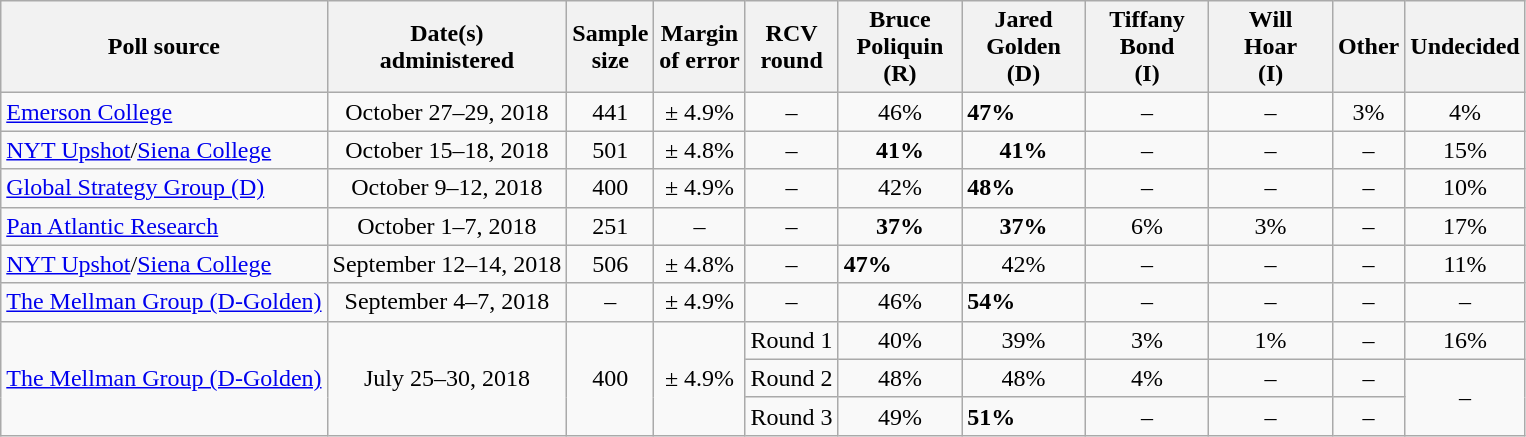<table class="wikitable">
<tr>
<th>Poll source</th>
<th>Date(s)<br>administered</th>
<th>Sample<br>size</th>
<th>Margin<br>of error</th>
<th>RCV<br>round</th>
<th style="width:75px;">Bruce<br>Poliquin<br>(R)</th>
<th style="width:75px;">Jared<br>Golden<br>(D)</th>
<th style="width:75px;">Tiffany<br>Bond<br>(I)</th>
<th style="width:75px;">Will<br>Hoar<br>(I)</th>
<th>Other</th>
<th>Undecided</th>
</tr>
<tr>
<td><a href='#'>Emerson College</a></td>
<td align=center>October 27–29, 2018</td>
<td align=center>441</td>
<td align=center>± 4.9%</td>
<td align=center>–</td>
<td align=center>46%</td>
<td><strong>47%</strong></td>
<td align=center>–</td>
<td align=center>–</td>
<td align=center>3%</td>
<td align=center>4%</td>
</tr>
<tr>
<td><a href='#'>NYT Upshot</a>/<a href='#'>Siena College</a></td>
<td align=center>October 15–18, 2018</td>
<td align=center>501</td>
<td align=center>± 4.8%</td>
<td align=center>–</td>
<td align=center><strong>41%</strong></td>
<td align=center><strong>41%</strong></td>
<td align=center>–</td>
<td align=center>–</td>
<td align=center>–</td>
<td align=center>15%</td>
</tr>
<tr>
<td><a href='#'>Global Strategy Group (D)</a></td>
<td align=center>October 9–12, 2018</td>
<td align=center>400</td>
<td align=center>± 4.9%</td>
<td align=center>–</td>
<td align=center>42%</td>
<td><strong>48%</strong></td>
<td align=center>–</td>
<td align=center>–</td>
<td align=center>–</td>
<td align=center>10%</td>
</tr>
<tr>
<td><a href='#'>Pan Atlantic Research</a></td>
<td align=center>October 1–7, 2018</td>
<td align=center>251</td>
<td align=center>–</td>
<td align=center>–</td>
<td align=center><strong>37%</strong></td>
<td align=center><strong>37%</strong></td>
<td align=center>6%</td>
<td align=center>3%</td>
<td align=center>–</td>
<td align=center>17%</td>
</tr>
<tr>
<td><a href='#'>NYT Upshot</a>/<a href='#'>Siena College</a></td>
<td align=center>September 12–14, 2018</td>
<td align=center>506</td>
<td align=center>± 4.8%</td>
<td align=center>–</td>
<td><strong>47%</strong></td>
<td align=center>42%</td>
<td align=center>–</td>
<td align=center>–</td>
<td align=center>–</td>
<td align=center>11%</td>
</tr>
<tr>
<td><a href='#'>The Mellman Group (D-Golden)</a></td>
<td align=center>September 4–7, 2018</td>
<td align=center>–</td>
<td align=center>± 4.9%</td>
<td align=center>–</td>
<td align=center>46%</td>
<td><strong>54%</strong></td>
<td align=center>–</td>
<td align=center>–</td>
<td align=center>–</td>
<td align=center>–</td>
</tr>
<tr>
<td rowspan=3><a href='#'>The Mellman Group (D-Golden)</a></td>
<td rowspan=3; align=center>July 25–30, 2018</td>
<td rowspan=3; align=center>400</td>
<td rowspan=3; align=center>± 4.9%</td>
<td align=center>Round 1</td>
<td align=center>40%</td>
<td align=center>39%</td>
<td align=center>3%</td>
<td align=center>1%</td>
<td align=center>–</td>
<td align=center>16%</td>
</tr>
<tr>
<td align=center>Round 2</td>
<td align="center">48%</td>
<td align="center">48%</td>
<td align="center">4%</td>
<td align="center">–</td>
<td align=center>–</td>
<td rowspan=2; align="center">–</td>
</tr>
<tr>
<td align=center>Round 3</td>
<td align="center">49%</td>
<td><strong>51%</strong></td>
<td align="center">–</td>
<td align=center>–</td>
<td align="center">–</td>
</tr>
</table>
